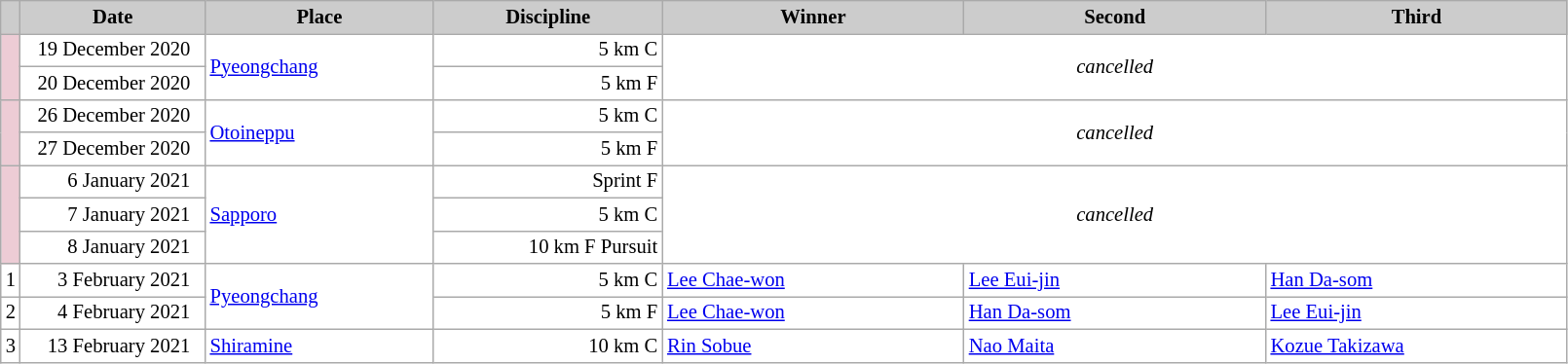<table class="wikitable plainrowheaders" style="background:#fff; font-size:86%; line-height:16px; border:grey solid 1px; border-collapse:collapse;">
<tr style="background:#ccc; text-align:center;">
<th scope="col" style="background:#ccc; width=30 px;"></th>
<th scope="col" style="background:#ccc; width:120px;">Date</th>
<th scope="col" style="background:#ccc; width:150px;">Place</th>
<th scope="col" style="background:#ccc; width:150px;">Discipline</th>
<th scope="col" style="background:#ccc; width:200px;">Winner</th>
<th scope="col" style="background:#ccc; width:200px;">Second</th>
<th scope="col" style="background:#ccc; width:200px;">Third</th>
</tr>
<tr>
<td rowspan=2 bgcolor="EDCCD5"></td>
<td align=right>19 December 2020  </td>
<td rowspan=2> <a href='#'>Pyeongchang</a></td>
<td align=right>5 km C</td>
<td rowspan=2 colspan=3 align=center><em>cancelled</em></td>
</tr>
<tr>
<td align=right>20 December 2020  </td>
<td align=right>5 km F</td>
</tr>
<tr>
<td rowspan=2 bgcolor="EDCCD5"></td>
<td align=right>26 December 2020  </td>
<td rowspan=2> <a href='#'>Otoineppu</a></td>
<td align=right>5 km C</td>
<td rowspan=2 colspan=3 align=center><em>cancelled</em></td>
</tr>
<tr>
<td align=right>27 December 2020  </td>
<td align=right>5 km F</td>
</tr>
<tr>
<td rowspan=3 bgcolor="EDCCD5"></td>
<td align=right>6 January 2021  </td>
<td rowspan=3> <a href='#'>Sapporo</a></td>
<td align=right>Sprint F</td>
<td rowspan=3 colspan=3 align=center><em>cancelled</em></td>
</tr>
<tr>
<td align=right>7 January 2021  </td>
<td align=right>5 km C</td>
</tr>
<tr>
<td align=right>8 January 2021  </td>
<td align=right>10 km F Pursuit</td>
</tr>
<tr>
<td align=center>1</td>
<td align=right>3 February 2021  </td>
<td rowspan=2> <a href='#'>Pyeongchang</a></td>
<td align=right>5 km C</td>
<td> <a href='#'>Lee Chae-won</a></td>
<td> <a href='#'>Lee Eui-jin</a></td>
<td> <a href='#'>Han Da-som</a></td>
</tr>
<tr>
<td align=center>2</td>
<td align=right>4 February 2021  </td>
<td align=right>5 km F</td>
<td> <a href='#'>Lee Chae-won</a></td>
<td> <a href='#'>Han Da-som</a></td>
<td> <a href='#'>Lee Eui-jin</a></td>
</tr>
<tr>
<td align=center>3</td>
<td align=right>13 February 2021  </td>
<td> <a href='#'>Shiramine</a></td>
<td align=right>10 km C</td>
<td> <a href='#'>Rin Sobue</a></td>
<td> <a href='#'>Nao Maita</a></td>
<td> <a href='#'>Kozue Takizawa</a></td>
</tr>
</table>
